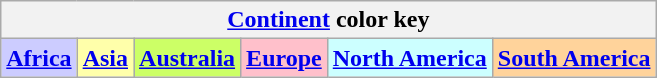<table class="wikitable">
<tr>
<th scope="col" colspan="6"><a href='#'>Continent</a> color key</th>
</tr>
<tr>
<th scope="col" style="background-color:#ccccff;"><a href='#'>Africa</a></th>
<th scope="col" style="background-color:#ffffaa;"><a href='#'>Asia</a></th>
<th scope="col" style="background-color:#ccff66;"><a href='#'>Australia</a></th>
<th scope="col" style="background-color:#ffc0cb;"><a href='#'>Europe</a></th>
<th scope="col" style="background-color:#ccffff;"><a href='#'>North America</a></th>
<th scope="col" style="background-color:#ffd39b;"><a href='#'>South America</a></th>
</tr>
</table>
